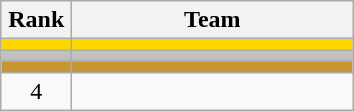<table class="wikitable" style="text-align:center;">
<tr>
<th width=40>Rank</th>
<th width=180>Team</th>
</tr>
<tr bgcolor="gold">
<td></td>
<td style="text-align:left;"></td>
</tr>
<tr bgcolor="silver">
<td></td>
<td style="text-align:left;"></td>
</tr>
<tr bgcolor="#C69633">
<td></td>
<td style="text-align:left;"></td>
</tr>
<tr>
<td>4</td>
<td style="text-align:left;"></td>
</tr>
</table>
